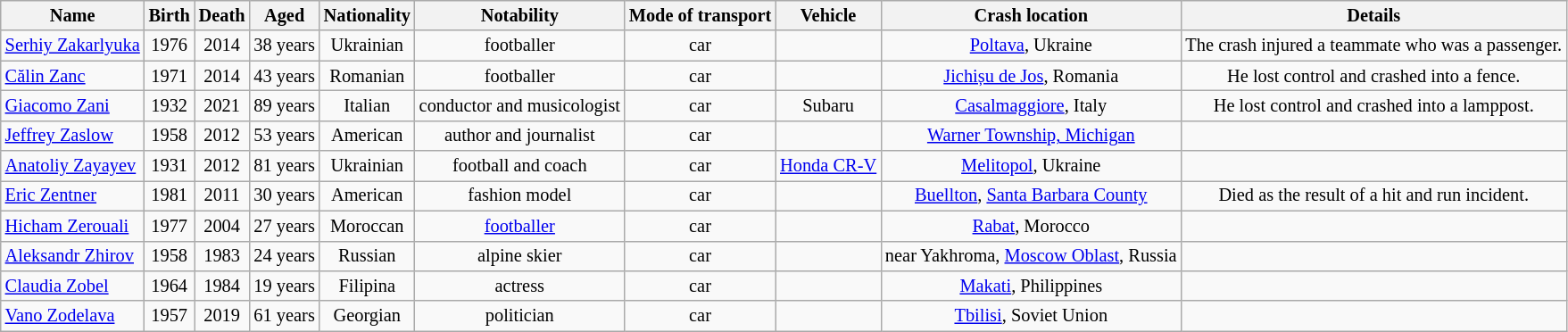<table class="wikitable sortable" style="text-align:center; font-size:85%">
<tr>
<th>Name</th>
<th>Birth</th>
<th>Death</th>
<th>Aged</th>
<th>Nationality</th>
<th>Notability</th>
<th>Mode of transport</th>
<th>Vehicle</th>
<th>Crash location</th>
<th>Details</th>
</tr>
<tr>
<td align="left"><a href='#'>Serhiy Zakarlyuka</a></td>
<td>1976</td>
<td>2014</td>
<td>38 years</td>
<td>Ukrainian</td>
<td>footballer</td>
<td>car</td>
<td></td>
<td><a href='#'>Poltava</a>, Ukraine</td>
<td>The crash injured a teammate who was a passenger.</td>
</tr>
<tr>
<td align="left"><a href='#'>Călin Zanc</a></td>
<td>1971</td>
<td>2014</td>
<td>43 years</td>
<td>Romanian</td>
<td>footballer</td>
<td>car</td>
<td></td>
<td><a href='#'>Jichișu de Jos</a>, Romania</td>
<td>He lost control and crashed into a fence.</td>
</tr>
<tr>
<td align="left"><a href='#'>Giacomo Zani</a></td>
<td>1932</td>
<td>2021</td>
<td>89 years</td>
<td>Italian</td>
<td>conductor and musicologist</td>
<td>car</td>
<td>Subaru</td>
<td><a href='#'>Casalmaggiore</a>, Italy</td>
<td>He lost control and crashed into a lamppost.</td>
</tr>
<tr>
<td align="left"><a href='#'>Jeffrey Zaslow</a></td>
<td>1958</td>
<td>2012</td>
<td>53 years</td>
<td>American</td>
<td>author and journalist</td>
<td>car</td>
<td></td>
<td><a href='#'>Warner Township, Michigan</a></td>
<td></td>
</tr>
<tr>
<td align="left"><a href='#'>Anatoliy Zayayev</a></td>
<td>1931</td>
<td>2012</td>
<td>81 years</td>
<td>Ukrainian</td>
<td>football and coach</td>
<td>car</td>
<td><a href='#'>Honda CR-V</a></td>
<td><a href='#'>Melitopol</a>, Ukraine</td>
<td></td>
</tr>
<tr>
<td align="left"><a href='#'>Eric Zentner</a></td>
<td>1981</td>
<td>2011</td>
<td>30 years</td>
<td>American</td>
<td>fashion model</td>
<td>car</td>
<td></td>
<td><a href='#'>Buellton</a>, <a href='#'>Santa Barbara County</a></td>
<td>Died as the result of a hit and run incident.</td>
</tr>
<tr>
<td align="left"><a href='#'>Hicham Zerouali</a></td>
<td>1977</td>
<td>2004</td>
<td>27 years</td>
<td>Moroccan</td>
<td><a href='#'>footballer</a></td>
<td>car</td>
<td></td>
<td><a href='#'>Rabat</a>, Morocco</td>
<td></td>
</tr>
<tr>
<td align="left"><a href='#'>Aleksandr Zhirov</a></td>
<td>1958</td>
<td>1983</td>
<td>24 years</td>
<td>Russian</td>
<td>alpine skier</td>
<td>car</td>
<td></td>
<td>near Yakhroma, <a href='#'>Moscow Oblast</a>, Russia</td>
<td></td>
</tr>
<tr>
<td align="left"><a href='#'>Claudia Zobel</a></td>
<td>1964</td>
<td>1984</td>
<td>19 years</td>
<td>Filipina</td>
<td>actress</td>
<td>car</td>
<td></td>
<td><a href='#'>Makati</a>, Philippines</td>
<td></td>
</tr>
<tr>
<td align="left"><a href='#'>Vano Zodelava</a></td>
<td>1957</td>
<td>2019</td>
<td>61 years</td>
<td>Georgian</td>
<td>politician</td>
<td>car</td>
<td></td>
<td><a href='#'>Tbilisi</a>, Soviet Union</td>
<td></td>
</tr>
</table>
